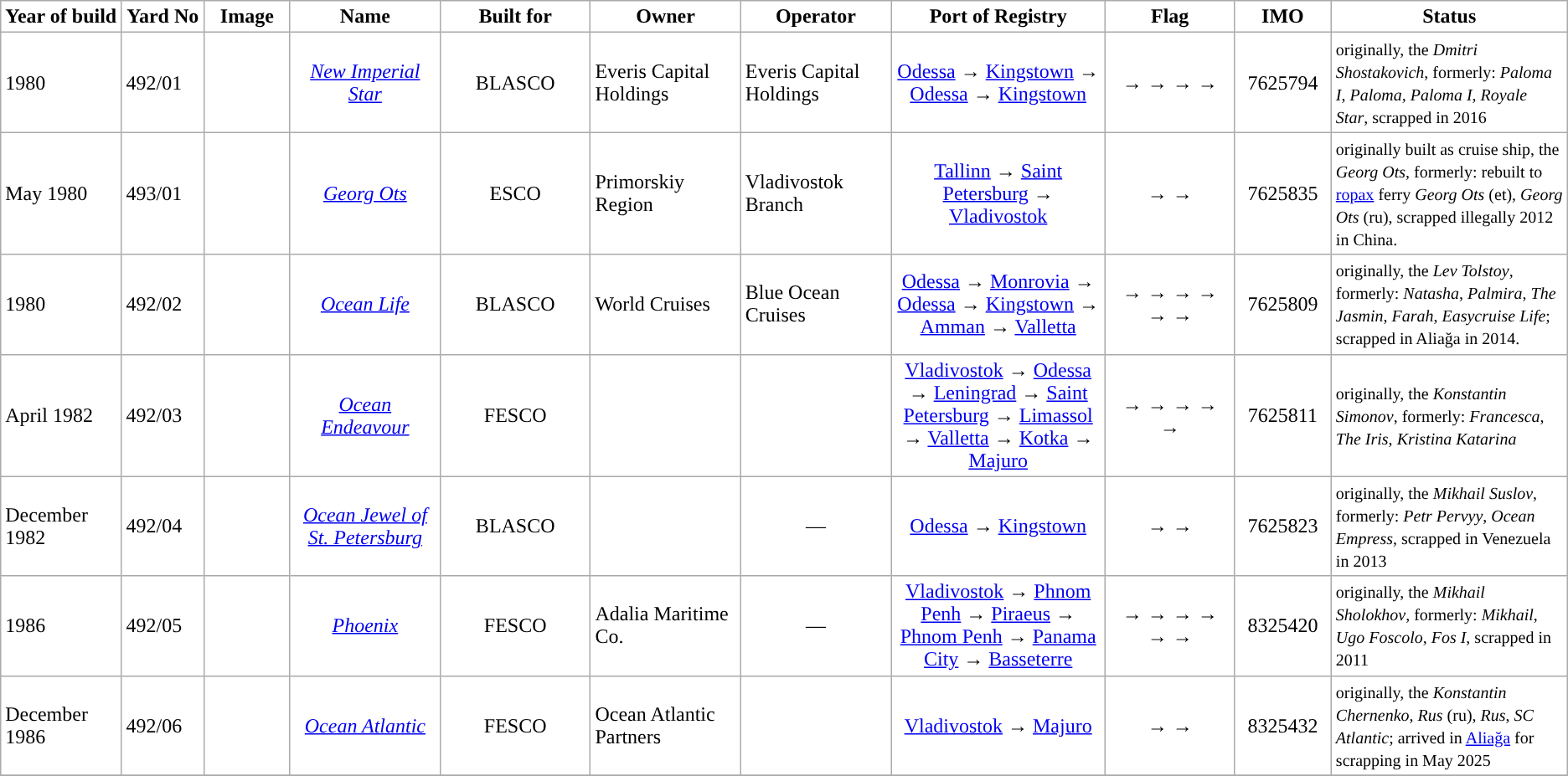<table class="sortable wikitable" style="background:white; text-align:left; font-size">
<tr>
<td width="5%"><strong>Year of build</strong></td>
<td width="3%" align="Center"><strong>Yard No</strong></td>
<td width="4%" align="Center"><strong>Image</strong></td>
<td width="7%" align="Center"><strong>Name</strong></td>
<td width="7%" align="Center"><strong>Built for</strong></td>
<td width="7%" align="Center"><strong>Owner</strong></td>
<td width="7%" align="Center"><strong>Operator</strong></td>
<td width="10%" align="Center"><strong>Port of Registry</strong></td>
<td width="6%" align="Center"><strong>Flag</strong></td>
<td width="3%" align="Center"><strong>IMO</strong></td>
<td width="11%" align="Center"><strong>Status</strong></td>
</tr>
<tr>
<td align=Left>1980</td>
<td>492/01</td>
<td></td>
<td align="Center"><em><a href='#'>New Imperial Star</a></em></td>
<td align="Center">BLASCO</td>
<td align=Left>Everis Capital Holdings</td>
<td align=Left>Everis Capital Holdings</td>
<td align="Center"><a href='#'>Odessa</a> → <a href='#'>Kingstown</a> → <a href='#'>Odessa</a> → <a href='#'>Kingstown</a></td>
<td align="Center"> →  →   →  →  </td>
<td align="Center">7625794</td>
<td><small> originally, the <em>Dmitri Shostakovich</em>, formerly: <em>Paloma I</em>, <em>Paloma</em>, <em>Paloma I</em>, <em>Royale Star</em>, scrapped in 2016 </small></td>
</tr>
<tr>
<td align=Left>May 1980</td>
<td>493/01</td>
<td></td>
<td align="Center"><em><a href='#'>Georg Ots</a></em></td>
<td align="Center">ESCO</td>
<td align=Left>Primorskiy Region</td>
<td align=Left>Vladivostok Branch</td>
<td align="Center"><a href='#'>Tallinn</a> → <a href='#'>Saint Petersburg</a> → <a href='#'>Vladivostok</a></td>
<td align="Center"> →  →  </td>
<td align="Center">7625835</td>
<td><small> originally built as cruise ship, the <em>Georg Ots</em>, formerly: rebuilt to <a href='#'>ropax</a> ferry <em>Georg Ots</em> (et), <em>Georg Ots</em> (ru), scrapped illegally 2012 in China. </small></td>
</tr>
<tr>
<td align=Left>1980</td>
<td>492/02</td>
<td></td>
<td align="Center"><em><a href='#'>Ocean Life</a></em></td>
<td align="Center">BLASCO</td>
<td align=Left>World Cruises</td>
<td align=Left>Blue Ocean Cruises</td>
<td align="Center"><a href='#'>Odessa</a> → <a href='#'>Monrovia</a> → <a href='#'>Odessa</a> → <a href='#'>Kingstown</a> → <a href='#'>Amman</a> → <a href='#'>Valletta</a></td>
<td align="Center"> →  →  →  →   →  →  </td>
<td align="Center">7625809</td>
<td><small> originally, the <em>Lev Tolstoy</em>, formerly: <em>Natasha</em>, <em>Palmira</em>, <em>The Jasmin</em>, <em>Farah</em>, <em>Easycruise Life</em>; scrapped in Aliağa in 2014.</small></td>
</tr>
<tr>
<td align=Left>April 1982</td>
<td>492/03</td>
<td></td>
<td align="Center"><em><a href='#'>Ocean Endeavour</a></em></td>
<td align="Center">FESCO</td>
<td align=Left></td>
<td align=Left></td>
<td align="Center"><a href='#'>Vladivostok</a> → <a href='#'>Odessa</a> → <a href='#'>Leningrad</a> → <a href='#'>Saint Petersburg</a> → <a href='#'>Limassol</a> → <a href='#'>Valletta</a> → <a href='#'>Kotka</a> → <a href='#'>Majuro</a></td>
<td align="Center"> →  →   →  →   →  </td>
<td align="Center">7625811</td>
<td><small> originally, the <em>Konstantin Simonov</em>, formerly: <em>Francesca</em>, <em>The Iris</em>, <em>Kristina Katarina</em></small></td>
</tr>
<tr>
<td align=Left>December 1982</td>
<td>492/04</td>
<td></td>
<td align="Center"><em><a href='#'>Ocean Jewel of St. Petersburg</a></em></td>
<td align="Center">BLASCO</td>
<td align=Left></td>
<td align="Center">—</td>
<td align="Center"><a href='#'>Odessa</a> → <a href='#'>Kingstown</a></td>
<td align="Center"> →  →  </td>
<td align="Center">7625823</td>
<td><small> originally, the <em>Mikhail Suslov</em>, formerly: <em>Petr Pervyy</em>, <em>Ocean Empress</em>, scrapped in Venezuela in 2013 </small></td>
</tr>
<tr>
<td align=Left>1986</td>
<td>492/05</td>
<td></td>
<td align="Center"><em><a href='#'>Phoenix</a></em></td>
<td align="Center">FESCO</td>
<td align=Left>Adalia Maritime Co.</td>
<td align="Center">—</td>
<td align="Center"><a href='#'>Vladivostok</a> → <a href='#'>Phnom Penh</a> → <a href='#'>Piraeus</a> → <a href='#'>Phnom Penh</a> → <a href='#'>Panama City</a> → <a href='#'>Basseterre</a></td>
<td align="Center"> →  →   →   →  →   →  </td>
<td align="Center">8325420</td>
<td><small> originally, the <em>Mikhail Sholokhov</em>, formerly: <em>Mikhail</em>, <em>Ugo Foscolo</em>, <em>Fos I</em>, scrapped in 2011 </small></td>
</tr>
<tr>
<td align=Left>December 1986</td>
<td>492/06</td>
<td></td>
<td align="Center"><em><a href='#'>Ocean Atlantic</a></em></td>
<td align="Center">FESCO</td>
<td align=Left>Ocean Atlantic Partners</td>
<td align=Left></td>
<td align="Center"><a href='#'>Vladivostok</a> → <a href='#'>Majuro</a></td>
<td align="Center"> →  →  </td>
<td align="Center">8325432</td>
<td><small> originally, the <em>Konstantin Chernenko</em>, <em>Rus</em> (ru), <em>Rus</em>, <em>SC Atlantic</em>; arrived in <a href='#'>Aliağa</a> for scrapping in May 2025 </small></td>
</tr>
<tr>
</tr>
</table>
